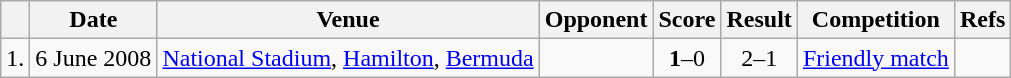<table class="wikitable">
<tr>
<th></th>
<th>Date</th>
<th>Venue</th>
<th>Opponent</th>
<th>Score</th>
<th>Result</th>
<th>Competition</th>
<th>Refs</th>
</tr>
<tr>
<td align="center">1.</td>
<td>6 June 2008</td>
<td><a href='#'>National Stadium</a>, <a href='#'>Hamilton</a>, <a href='#'>Bermuda</a></td>
<td></td>
<td align="center"><strong>1</strong>–0</td>
<td align="center">2–1</td>
<td><a href='#'>Friendly match</a></td>
<td></td>
</tr>
</table>
